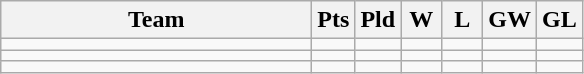<table class="wikitable" style="text-align:center">
<tr>
<th width=200>Team</th>
<th width=20>Pts</th>
<th width=20>Pld</th>
<th width=20>W</th>
<th width=20>L</th>
<th width=20>GW</th>
<th width=20>GL</th>
</tr>
<tr>
<td style="text-align:left;"></td>
<td></td>
<td></td>
<td></td>
<td></td>
<td></td>
<td></td>
</tr>
<tr>
<td style="text-align:left;"></td>
<td></td>
<td></td>
<td></td>
<td></td>
<td></td>
<td></td>
</tr>
<tr>
<td style="text-align:left;"></td>
<td></td>
<td></td>
<td></td>
<td></td>
<td></td>
<td></td>
</tr>
</table>
